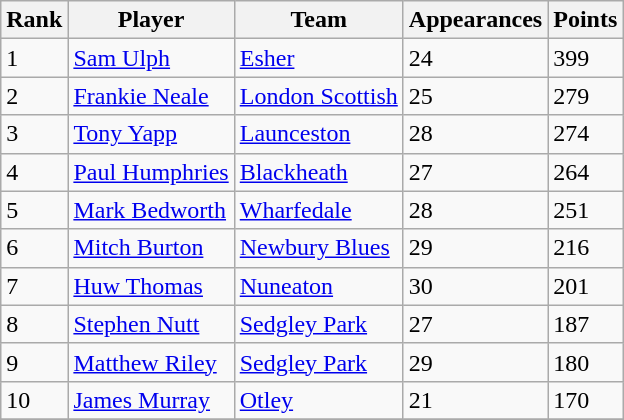<table class="wikitable">
<tr>
<th>Rank</th>
<th>Player</th>
<th>Team</th>
<th>Appearances</th>
<th>Points</th>
</tr>
<tr>
<td>1</td>
<td> <a href='#'>Sam Ulph</a></td>
<td><a href='#'>Esher</a></td>
<td>24</td>
<td>399</td>
</tr>
<tr>
<td>2</td>
<td> <a href='#'>Frankie Neale</a></td>
<td><a href='#'>London Scottish</a></td>
<td>25</td>
<td>279</td>
</tr>
<tr>
<td>3</td>
<td> <a href='#'>Tony Yapp</a></td>
<td><a href='#'>Launceston</a></td>
<td>28</td>
<td>274</td>
</tr>
<tr>
<td>4</td>
<td> <a href='#'>Paul Humphries</a></td>
<td><a href='#'>Blackheath</a></td>
<td>27</td>
<td>264</td>
</tr>
<tr>
<td>5</td>
<td> <a href='#'>Mark Bedworth</a></td>
<td><a href='#'>Wharfedale</a></td>
<td>28</td>
<td>251</td>
</tr>
<tr>
<td>6</td>
<td> <a href='#'>Mitch Burton</a></td>
<td><a href='#'>Newbury Blues</a></td>
<td>29</td>
<td>216</td>
</tr>
<tr>
<td>7</td>
<td> <a href='#'>Huw Thomas</a></td>
<td><a href='#'>Nuneaton</a></td>
<td>30</td>
<td>201</td>
</tr>
<tr>
<td>8</td>
<td> <a href='#'>Stephen Nutt</a></td>
<td><a href='#'>Sedgley Park</a></td>
<td>27</td>
<td>187</td>
</tr>
<tr>
<td>9</td>
<td> <a href='#'>Matthew Riley</a></td>
<td><a href='#'>Sedgley Park</a></td>
<td>29</td>
<td>180</td>
</tr>
<tr>
<td>10</td>
<td> <a href='#'>James Murray</a></td>
<td><a href='#'>Otley</a></td>
<td>21</td>
<td>170</td>
</tr>
<tr>
</tr>
</table>
